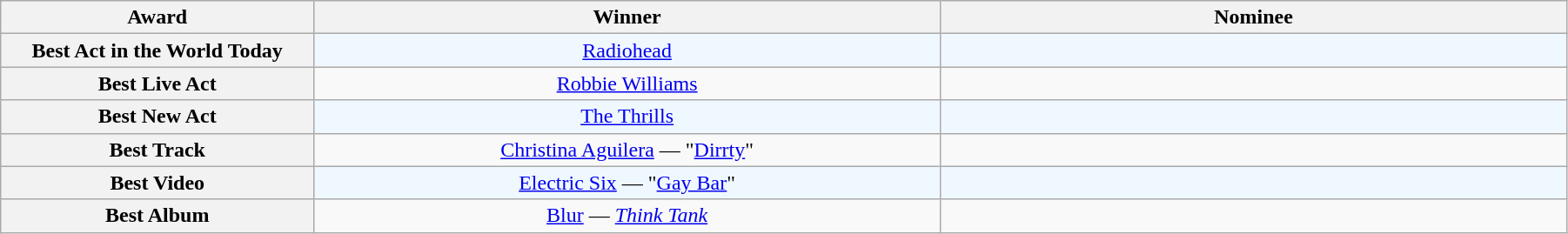<table class="wikitable" rowspan=2 style="text-align: center; width:95%;">
<tr>
<th scope="col" style="width:10%;">Award</th>
<th scope="col" style="width:20%;">Winner</th>
<th scope="col" style="width:20%;">Nominee</th>
</tr>
<tr>
<th scope="row" style="text-align:center">Best Act in the World Today</th>
<td style="background:#F0F8FF"><a href='#'>Radiohead</a></td>
<td style="background:#F0F8FF; font-size: 85%;"></td>
</tr>
<tr>
<th scope="row" style="text-align:center">Best Live Act</th>
<td><a href='#'>Robbie Williams</a></td>
<td style="font-size: 85%;"></td>
</tr>
<tr>
<th scope="row" style="text-align:center">Best New Act</th>
<td style="background:#F0F8FF"><a href='#'>The Thrills</a></td>
<td style="background:#F0F8FF; font-size: 85%;"></td>
</tr>
<tr>
<th scope="row" style="text-align:center">Best Track</th>
<td><a href='#'>Christina Aguilera</a> — "<a href='#'>Dirrty</a>"</td>
<td style="font-size: 85%;"></td>
</tr>
<tr>
<th scope="row" style="text-align:center">Best Video</th>
<td style="background:#F0F8FF"><a href='#'>Electric Six</a> — "<a href='#'>Gay Bar</a>"</td>
<td style="background:#F0F8FF; font-size: 85%;"></td>
</tr>
<tr>
<th scope="row" style="text-align:center">Best Album</th>
<td><a href='#'>Blur</a> — <em><a href='#'>Think Tank</a></em></td>
<td style="font-size: 85%;"></td>
</tr>
</table>
